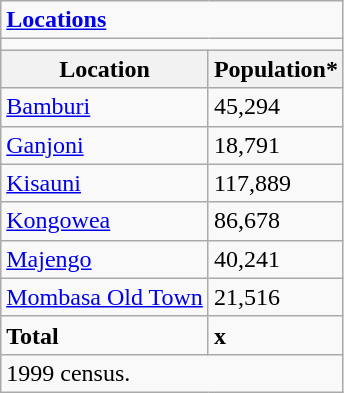<table class="wikitable">
<tr>
<td colspan="2"><strong><a href='#'>Locations</a></strong></td>
</tr>
<tr>
<td colspan="2"></td>
</tr>
<tr>
<th>Location</th>
<th>Population*</th>
</tr>
<tr>
<td><a href='#'>Bamburi</a></td>
<td>45,294</td>
</tr>
<tr>
<td><a href='#'>Ganjoni</a></td>
<td>18,791</td>
</tr>
<tr>
<td><a href='#'>Kisauni</a></td>
<td>117,889</td>
</tr>
<tr>
<td><a href='#'>Kongowea</a></td>
<td>86,678</td>
</tr>
<tr>
<td><a href='#'>Majengo</a></td>
<td>40,241</td>
</tr>
<tr>
<td><a href='#'>Mombasa Old Town</a></td>
<td>21,516</td>
</tr>
<tr>
<td><strong>Total</strong></td>
<td><strong>x</strong></td>
</tr>
<tr>
<td colspan="2">1999 census.</td>
</tr>
</table>
